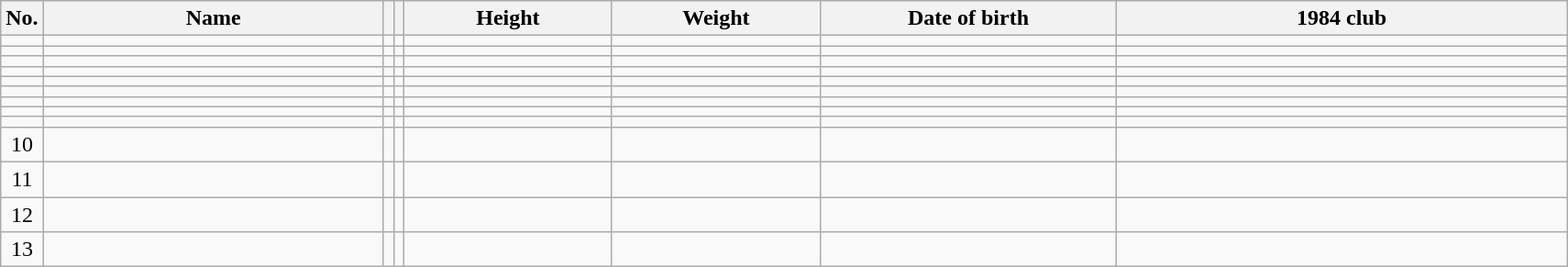<table class="wikitable sortable" style="text-align:center;">
<tr>
<th>No.</th>
<th style="width:15em">Name</th>
<th></th>
<th></th>
<th style="width:9em">Height</th>
<th style="width:9em">Weight</th>
<th style="width:13em">Date of birth</th>
<th style="width:20em">1984 club</th>
</tr>
<tr>
<td></td>
<td align=left></td>
<td></td>
<td></td>
<td></td>
<td></td>
<td align=right></td>
<td align=left></td>
</tr>
<tr>
<td></td>
<td align=left></td>
<td></td>
<td></td>
<td></td>
<td></td>
<td align=right></td>
<td align=left></td>
</tr>
<tr>
<td></td>
<td align=left></td>
<td></td>
<td></td>
<td></td>
<td></td>
<td align=right></td>
<td align=left></td>
</tr>
<tr>
<td></td>
<td align=left></td>
<td></td>
<td></td>
<td></td>
<td></td>
<td align=right></td>
<td align=left></td>
</tr>
<tr>
<td></td>
<td align=left></td>
<td></td>
<td></td>
<td></td>
<td></td>
<td align=right></td>
<td align=left></td>
</tr>
<tr>
<td></td>
<td align=left></td>
<td></td>
<td></td>
<td></td>
<td></td>
<td align=right></td>
<td align=left></td>
</tr>
<tr>
<td></td>
<td align=left></td>
<td></td>
<td></td>
<td></td>
<td></td>
<td align=right></td>
<td align=left></td>
</tr>
<tr>
<td></td>
<td align=left></td>
<td></td>
<td></td>
<td></td>
<td></td>
<td align=right></td>
<td align=left></td>
</tr>
<tr>
<td></td>
<td align=left></td>
<td></td>
<td></td>
<td></td>
<td></td>
<td align=right></td>
<td align=left></td>
</tr>
<tr>
<td>10</td>
<td align=left></td>
<td></td>
<td></td>
<td></td>
<td></td>
<td align=right></td>
<td align=left></td>
</tr>
<tr>
<td>11</td>
<td align=left></td>
<td></td>
<td></td>
<td></td>
<td></td>
<td align=right></td>
<td align=left></td>
</tr>
<tr>
<td>12</td>
<td align=left></td>
<td></td>
<td></td>
<td></td>
<td></td>
<td align=right></td>
<td align=left></td>
</tr>
<tr>
<td>13</td>
<td align=left></td>
<td></td>
<td></td>
<td></td>
<td></td>
<td align=right></td>
<td align=left></td>
</tr>
</table>
